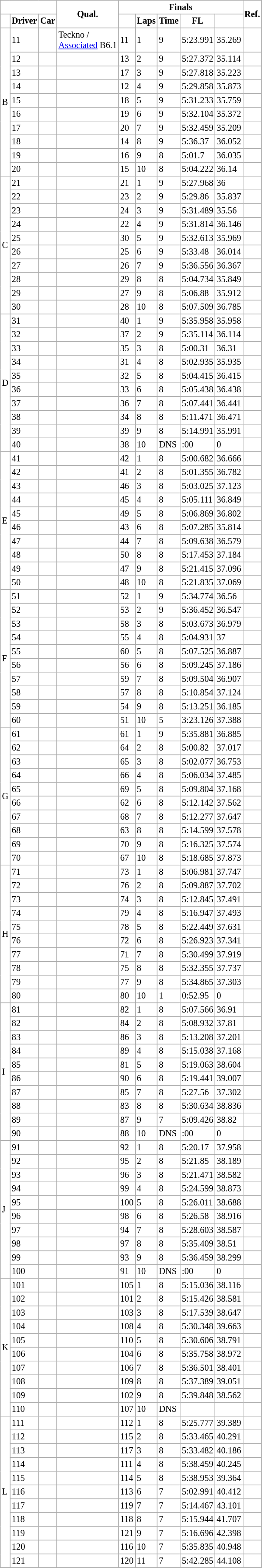<table border="2" cellpadding="2" cellspacing="0" style="margin:0 1em 0 0; border:1px #aaa solid; border-collapse:collapse; font-size:85%;">
<tr>
<th colspan="3"></th>
<th rowspan="2" style="text-align:center;">Qual.</th>
<th colspan="5" style="text-align:center;">Finals</th>
<th rowspan="2" style="text-align:center;">Ref.</th>
</tr>
<tr>
<th style="text-align:center;"></th>
<th style="text-align:center;">Driver</th>
<th style="text-align:center;">Car</th>
<th style="text-align:center;"></th>
<th style="text-align:center;">Laps</th>
<th style="text-align:center;">Time</th>
<th style="text-align:center;">FL</th>
</tr>
<tr>
<td rowspan="10">B</td>
<td>11</td>
<td></td>
<td>Teckno /<br> <a href='#'>Associated</a> B6.1</td>
<td>11</td>
<td>1</td>
<td>9</td>
<td>5:23.991</td>
<td>35.269</td>
<td></td>
</tr>
<tr>
<td>12</td>
<td></td>
<td></td>
<td>13</td>
<td>2</td>
<td>9</td>
<td>5:27.372</td>
<td>35.114</td>
<td></td>
</tr>
<tr>
<td>13</td>
<td></td>
<td></td>
<td>17</td>
<td>3</td>
<td>9</td>
<td>5:27.818</td>
<td>35.223</td>
<td></td>
</tr>
<tr>
<td>14</td>
<td></td>
<td></td>
<td>12</td>
<td>4</td>
<td>9</td>
<td>5:29.858</td>
<td>35.873</td>
<td></td>
</tr>
<tr>
<td>15</td>
<td></td>
<td></td>
<td>18</td>
<td>5</td>
<td>9</td>
<td>5:31.233</td>
<td>35.759</td>
<td></td>
</tr>
<tr>
<td>16</td>
<td></td>
<td></td>
<td>19</td>
<td>6</td>
<td>9</td>
<td>5:32.104</td>
<td>35.372</td>
<td></td>
</tr>
<tr>
<td>17</td>
<td></td>
<td></td>
<td>20</td>
<td>7</td>
<td>9</td>
<td>5:32.459</td>
<td>35.209</td>
<td></td>
</tr>
<tr>
<td>18</td>
<td></td>
<td></td>
<td>14</td>
<td>8</td>
<td>9</td>
<td>5:36.37</td>
<td>36.052</td>
<td></td>
</tr>
<tr>
<td>19</td>
<td></td>
<td></td>
<td>16</td>
<td>9</td>
<td>8</td>
<td>5:01.7</td>
<td>36.035</td>
<td></td>
</tr>
<tr>
<td>20</td>
<td></td>
<td></td>
<td>15</td>
<td>10</td>
<td>8</td>
<td>5:04.222</td>
<td>36.14</td>
<td></td>
</tr>
<tr>
<td rowspan="10">C</td>
<td>21</td>
<td></td>
<td></td>
<td>21</td>
<td>1</td>
<td>9</td>
<td>5:27.968</td>
<td>36</td>
<td></td>
</tr>
<tr>
<td>22</td>
<td></td>
<td></td>
<td>23</td>
<td>2</td>
<td>9</td>
<td>5:29.86</td>
<td>35.837</td>
<td></td>
</tr>
<tr>
<td>23</td>
<td></td>
<td></td>
<td>24</td>
<td>3</td>
<td>9</td>
<td>5:31.489</td>
<td>35.56</td>
<td></td>
</tr>
<tr>
<td>24</td>
<td></td>
<td></td>
<td>22</td>
<td>4</td>
<td>9</td>
<td>5:31.814</td>
<td>36.146</td>
<td></td>
</tr>
<tr>
<td>25</td>
<td></td>
<td></td>
<td>30</td>
<td>5</td>
<td>9</td>
<td>5:32.613</td>
<td>35.969</td>
<td></td>
</tr>
<tr>
<td>26</td>
<td></td>
<td></td>
<td>25</td>
<td>6</td>
<td>9</td>
<td>5:33.48</td>
<td>36.014</td>
<td></td>
</tr>
<tr>
<td>27</td>
<td></td>
<td></td>
<td>26</td>
<td>7</td>
<td>9</td>
<td>5:36.556</td>
<td>36.367</td>
<td></td>
</tr>
<tr>
<td>28</td>
<td></td>
<td></td>
<td>29</td>
<td>8</td>
<td>8</td>
<td>5:04.734</td>
<td>35.849</td>
<td></td>
</tr>
<tr>
<td>29</td>
<td></td>
<td></td>
<td>27</td>
<td>9</td>
<td>8</td>
<td>5:06.88</td>
<td>35.912</td>
<td></td>
</tr>
<tr>
<td>30</td>
<td></td>
<td></td>
<td>28</td>
<td>10</td>
<td>8</td>
<td>5:07.509</td>
<td>36.785</td>
<td></td>
</tr>
<tr>
<td rowspan="10">D</td>
<td>31</td>
<td></td>
<td></td>
<td>40</td>
<td>1</td>
<td>9</td>
<td>5:35.958</td>
<td>35.958</td>
<td></td>
</tr>
<tr>
<td>32</td>
<td></td>
<td></td>
<td>37</td>
<td>2</td>
<td>9</td>
<td>5:35.114</td>
<td>36.114</td>
<td></td>
</tr>
<tr>
<td>33</td>
<td></td>
<td></td>
<td>35</td>
<td>3</td>
<td>8</td>
<td>5:00.31</td>
<td>36.31</td>
<td></td>
</tr>
<tr>
<td>34</td>
<td></td>
<td></td>
<td>31</td>
<td>4</td>
<td>8</td>
<td>5:02.935</td>
<td>35.935</td>
<td></td>
</tr>
<tr>
<td>35</td>
<td></td>
<td></td>
<td>32</td>
<td>5</td>
<td>8</td>
<td>5:04.415</td>
<td>36.415</td>
<td></td>
</tr>
<tr>
<td>36</td>
<td></td>
<td></td>
<td>33</td>
<td>6</td>
<td>8</td>
<td>5:05.438</td>
<td>36.438</td>
<td></td>
</tr>
<tr>
<td>37</td>
<td></td>
<td></td>
<td>36</td>
<td>7</td>
<td>8</td>
<td>5:07.441</td>
<td>36.441</td>
<td></td>
</tr>
<tr>
<td>38</td>
<td></td>
<td></td>
<td>34</td>
<td>8</td>
<td>8</td>
<td>5:11.471</td>
<td>36.471</td>
<td></td>
</tr>
<tr>
<td>39</td>
<td></td>
<td></td>
<td>39</td>
<td>9</td>
<td>8</td>
<td>5:14.991</td>
<td>35.991</td>
<td></td>
</tr>
<tr>
<td>40</td>
<td></td>
<td></td>
<td>38</td>
<td>10</td>
<td>DNS</td>
<td>:00</td>
<td>0</td>
<td></td>
</tr>
<tr>
<td rowspan="10">E</td>
<td>41</td>
<td></td>
<td></td>
<td>42</td>
<td>1</td>
<td>8</td>
<td>5:00.682</td>
<td>36.666</td>
<td></td>
</tr>
<tr>
<td>42</td>
<td></td>
<td></td>
<td>41</td>
<td>2</td>
<td>8</td>
<td>5:01.355</td>
<td>36.782</td>
<td></td>
</tr>
<tr>
<td>43</td>
<td></td>
<td></td>
<td>46</td>
<td>3</td>
<td>8</td>
<td>5:03.025</td>
<td>37.123</td>
<td></td>
</tr>
<tr>
<td>44</td>
<td></td>
<td></td>
<td>45</td>
<td>4</td>
<td>8</td>
<td>5:05.111</td>
<td>36.849</td>
<td></td>
</tr>
<tr>
<td>45</td>
<td></td>
<td></td>
<td>49</td>
<td>5</td>
<td>8</td>
<td>5:06.869</td>
<td>36.802</td>
<td></td>
</tr>
<tr>
<td>46</td>
<td></td>
<td></td>
<td>43</td>
<td>6</td>
<td>8</td>
<td>5:07.285</td>
<td>35.814</td>
<td></td>
</tr>
<tr>
<td>47</td>
<td></td>
<td></td>
<td>44</td>
<td>7</td>
<td>8</td>
<td>5:09.638</td>
<td>36.579</td>
<td></td>
</tr>
<tr>
<td>48</td>
<td></td>
<td></td>
<td>50</td>
<td>8</td>
<td>8</td>
<td>5:17.453</td>
<td>37.184</td>
<td></td>
</tr>
<tr>
<td>49</td>
<td></td>
<td></td>
<td>47</td>
<td>9</td>
<td>8</td>
<td>5:21.415</td>
<td>37.096</td>
<td></td>
</tr>
<tr>
<td>50</td>
<td></td>
<td></td>
<td>48</td>
<td>10</td>
<td>8</td>
<td>5:21.835</td>
<td>37.069</td>
<td></td>
</tr>
<tr>
<td rowspan="10">F</td>
<td>51</td>
<td></td>
<td></td>
<td>52</td>
<td>1</td>
<td>9</td>
<td>5:34.774</td>
<td>36.56</td>
<td></td>
</tr>
<tr>
<td>52</td>
<td></td>
<td></td>
<td>53</td>
<td>2</td>
<td>9</td>
<td>5:36.452</td>
<td>36.547</td>
<td></td>
</tr>
<tr>
<td>53</td>
<td></td>
<td></td>
<td>58</td>
<td>3</td>
<td>8</td>
<td>5:03.673</td>
<td>36.979</td>
<td></td>
</tr>
<tr>
<td>54</td>
<td></td>
<td></td>
<td>55</td>
<td>4</td>
<td>8</td>
<td>5:04.931</td>
<td>37</td>
<td></td>
</tr>
<tr>
<td>55</td>
<td></td>
<td></td>
<td>60</td>
<td>5</td>
<td>8</td>
<td>5:07.525</td>
<td>36.887</td>
<td></td>
</tr>
<tr>
<td>56</td>
<td></td>
<td></td>
<td>56</td>
<td>6</td>
<td>8</td>
<td>5:09.245</td>
<td>37.186</td>
<td></td>
</tr>
<tr>
<td>57</td>
<td></td>
<td></td>
<td>59</td>
<td>7</td>
<td>8</td>
<td>5:09.504</td>
<td>36.907</td>
<td></td>
</tr>
<tr>
<td>58</td>
<td></td>
<td></td>
<td>57</td>
<td>8</td>
<td>8</td>
<td>5:10.854</td>
<td>37.124</td>
<td></td>
</tr>
<tr>
<td>59</td>
<td></td>
<td></td>
<td>54</td>
<td>9</td>
<td>8</td>
<td>5:13.251</td>
<td>36.185</td>
<td></td>
</tr>
<tr>
<td>60</td>
<td></td>
<td></td>
<td>51</td>
<td>10</td>
<td>5</td>
<td>3:23.126</td>
<td>37.388</td>
<td></td>
</tr>
<tr>
<td rowspan="10">G</td>
<td>61</td>
<td></td>
<td></td>
<td>61</td>
<td>1</td>
<td>9</td>
<td>5:35.881</td>
<td>36.885</td>
<td></td>
</tr>
<tr>
<td>62</td>
<td></td>
<td></td>
<td>64</td>
<td>2</td>
<td>8</td>
<td>5:00.82</td>
<td>37.017</td>
<td></td>
</tr>
<tr>
<td>63</td>
<td></td>
<td></td>
<td>65</td>
<td>3</td>
<td>8</td>
<td>5:02.077</td>
<td>36.753</td>
<td></td>
</tr>
<tr>
<td>64</td>
<td></td>
<td></td>
<td>66</td>
<td>4</td>
<td>8</td>
<td>5:06.034</td>
<td>37.485</td>
<td></td>
</tr>
<tr>
<td>65</td>
<td></td>
<td></td>
<td>69</td>
<td>5</td>
<td>8</td>
<td>5:09.804</td>
<td>37.168</td>
<td></td>
</tr>
<tr>
<td>66</td>
<td></td>
<td></td>
<td>62</td>
<td>6</td>
<td>8</td>
<td>5:12.142</td>
<td>37.562</td>
<td></td>
</tr>
<tr>
<td>67</td>
<td></td>
<td></td>
<td>68</td>
<td>7</td>
<td>8</td>
<td>5:12.277</td>
<td>37.647</td>
<td></td>
</tr>
<tr>
<td>68</td>
<td></td>
<td></td>
<td>63</td>
<td>8</td>
<td>8</td>
<td>5:14.599</td>
<td>37.578</td>
<td></td>
</tr>
<tr>
<td>69</td>
<td></td>
<td></td>
<td>70</td>
<td>9</td>
<td>8</td>
<td>5:16.325</td>
<td>37.574</td>
<td></td>
</tr>
<tr>
<td>70</td>
<td></td>
<td></td>
<td>67</td>
<td>10</td>
<td>8</td>
<td>5:18.685</td>
<td>37.873</td>
<td></td>
</tr>
<tr>
<td rowspan="10">H</td>
<td>71</td>
<td></td>
<td></td>
<td>73</td>
<td>1</td>
<td>8</td>
<td>5:06.981</td>
<td>37.747</td>
<td></td>
</tr>
<tr>
<td>72</td>
<td></td>
<td></td>
<td>76</td>
<td>2</td>
<td>8</td>
<td>5:09.887</td>
<td>37.702</td>
<td></td>
</tr>
<tr>
<td>73</td>
<td></td>
<td></td>
<td>74</td>
<td>3</td>
<td>8</td>
<td>5:12.845</td>
<td>37.491</td>
<td></td>
</tr>
<tr>
<td>74</td>
<td></td>
<td></td>
<td>79</td>
<td>4</td>
<td>8</td>
<td>5:16.947</td>
<td>37.493</td>
<td></td>
</tr>
<tr>
<td>75</td>
<td></td>
<td></td>
<td>78</td>
<td>5</td>
<td>8</td>
<td>5:22.449</td>
<td>37.631</td>
<td></td>
</tr>
<tr>
<td>76</td>
<td></td>
<td></td>
<td>72</td>
<td>6</td>
<td>8</td>
<td>5:26.923</td>
<td>37.341</td>
<td></td>
</tr>
<tr>
<td>77</td>
<td></td>
<td></td>
<td>71</td>
<td>7</td>
<td>8</td>
<td>5:30.499</td>
<td>37.919</td>
<td></td>
</tr>
<tr>
<td>78</td>
<td></td>
<td></td>
<td>75</td>
<td>8</td>
<td>8</td>
<td>5:32.355</td>
<td>37.737</td>
<td></td>
</tr>
<tr>
<td>79</td>
<td></td>
<td></td>
<td>77</td>
<td>9</td>
<td>8</td>
<td>5:34.865</td>
<td>37.303</td>
<td></td>
</tr>
<tr>
<td>80</td>
<td></td>
<td></td>
<td>80</td>
<td>10</td>
<td>1</td>
<td>0:52.95</td>
<td>0</td>
<td></td>
</tr>
<tr>
<td rowspan="10">I</td>
<td>81</td>
<td></td>
<td></td>
<td>82</td>
<td>1</td>
<td>8</td>
<td>5:07.566</td>
<td>36.91</td>
<td></td>
</tr>
<tr>
<td>82</td>
<td></td>
<td></td>
<td>84</td>
<td>2</td>
<td>8</td>
<td>5:08.932</td>
<td>37.81</td>
<td></td>
</tr>
<tr>
<td>83</td>
<td></td>
<td></td>
<td>86</td>
<td>3</td>
<td>8</td>
<td>5:13.208</td>
<td>37.201</td>
<td></td>
</tr>
<tr>
<td>84</td>
<td></td>
<td></td>
<td>89</td>
<td>4</td>
<td>8</td>
<td>5:15.038</td>
<td>37.168</td>
<td></td>
</tr>
<tr>
<td>85</td>
<td></td>
<td></td>
<td>81</td>
<td>5</td>
<td>8</td>
<td>5:19.063</td>
<td>38.604</td>
<td></td>
</tr>
<tr>
<td>86</td>
<td></td>
<td></td>
<td>90</td>
<td>6</td>
<td>8</td>
<td>5:19.441</td>
<td>39.007</td>
<td></td>
</tr>
<tr>
<td>87</td>
<td></td>
<td></td>
<td>85</td>
<td>7</td>
<td>8</td>
<td>5:27.56</td>
<td>37.302</td>
<td></td>
</tr>
<tr>
<td>88</td>
<td></td>
<td></td>
<td>83</td>
<td>8</td>
<td>8</td>
<td>5:30.634</td>
<td>38.836</td>
<td></td>
</tr>
<tr>
<td>89</td>
<td></td>
<td></td>
<td>87</td>
<td>9</td>
<td>7</td>
<td>5:09.426</td>
<td>38.82</td>
<td></td>
</tr>
<tr>
<td>90</td>
<td></td>
<td></td>
<td>88</td>
<td>10</td>
<td>DNS</td>
<td>:00</td>
<td>0</td>
<td></td>
</tr>
<tr>
<td rowspan="10">J</td>
<td>91</td>
<td></td>
<td></td>
<td>92</td>
<td>1</td>
<td>8</td>
<td>5:20.17</td>
<td>37.958</td>
<td></td>
</tr>
<tr>
<td>92</td>
<td></td>
<td></td>
<td>95</td>
<td>2</td>
<td>8</td>
<td>5:21.85</td>
<td>38.189</td>
<td></td>
</tr>
<tr>
<td>93</td>
<td></td>
<td></td>
<td>96</td>
<td>3</td>
<td>8</td>
<td>5:21.471</td>
<td>38.582</td>
<td></td>
</tr>
<tr>
<td>94</td>
<td></td>
<td></td>
<td>99</td>
<td>4</td>
<td>8</td>
<td>5:24.599</td>
<td>38.873</td>
<td></td>
</tr>
<tr>
<td>95</td>
<td></td>
<td></td>
<td>100</td>
<td>5</td>
<td>8</td>
<td>5:26.011</td>
<td>38.688</td>
<td></td>
</tr>
<tr>
<td>96</td>
<td></td>
<td></td>
<td>98</td>
<td>6</td>
<td>8</td>
<td>5:26.58</td>
<td>38.916</td>
<td></td>
</tr>
<tr>
<td>97</td>
<td></td>
<td></td>
<td>94</td>
<td>7</td>
<td>8</td>
<td>5:28.603</td>
<td>38.587</td>
<td></td>
</tr>
<tr>
<td>98</td>
<td></td>
<td></td>
<td>97</td>
<td>8</td>
<td>8</td>
<td>5:35.409</td>
<td>38.51</td>
<td></td>
</tr>
<tr>
<td>99</td>
<td></td>
<td></td>
<td>93</td>
<td>9</td>
<td>8</td>
<td>5:36.459</td>
<td>38.299</td>
<td></td>
</tr>
<tr>
<td>100</td>
<td></td>
<td></td>
<td>91</td>
<td>10</td>
<td>DNS</td>
<td>:00</td>
<td>0</td>
<td></td>
</tr>
<tr>
<td rowspan="10">K</td>
<td>101</td>
<td></td>
<td></td>
<td>105</td>
<td>1</td>
<td>8</td>
<td>5:15.036</td>
<td>38.116</td>
<td></td>
</tr>
<tr>
<td>102</td>
<td></td>
<td></td>
<td>101</td>
<td>2</td>
<td>8</td>
<td>5:15.426</td>
<td>38.581</td>
<td></td>
</tr>
<tr>
<td>103</td>
<td></td>
<td></td>
<td>103</td>
<td>3</td>
<td>8</td>
<td>5:17.539</td>
<td>38.647</td>
<td></td>
</tr>
<tr>
<td>104</td>
<td></td>
<td></td>
<td>108</td>
<td>4</td>
<td>8</td>
<td>5:30.348</td>
<td>39.663</td>
<td></td>
</tr>
<tr>
<td>105</td>
<td></td>
<td></td>
<td>110</td>
<td>5</td>
<td>8</td>
<td>5:30.606</td>
<td>38.791</td>
<td></td>
</tr>
<tr>
<td>106</td>
<td></td>
<td></td>
<td>104</td>
<td>6</td>
<td>8</td>
<td>5:35.758</td>
<td>38.972</td>
<td></td>
</tr>
<tr>
<td>107</td>
<td></td>
<td></td>
<td>106</td>
<td>7</td>
<td>8</td>
<td>5:36.501</td>
<td>38.401</td>
<td></td>
</tr>
<tr>
<td>108</td>
<td></td>
<td></td>
<td>109</td>
<td>8</td>
<td>8</td>
<td>5:37.389</td>
<td>39.051</td>
<td></td>
</tr>
<tr>
<td>109</td>
<td></td>
<td></td>
<td>102</td>
<td>9</td>
<td>8</td>
<td>5:39.848</td>
<td>38.562</td>
<td></td>
</tr>
<tr>
<td>110</td>
<td></td>
<td></td>
<td>107</td>
<td>10</td>
<td>DNS</td>
<td></td>
<td></td>
<td></td>
</tr>
<tr>
<td rowspan="11">L</td>
<td>111</td>
<td></td>
<td></td>
<td>112</td>
<td>1</td>
<td>8</td>
<td>5:25.777</td>
<td>39.389</td>
<td></td>
</tr>
<tr>
<td>112</td>
<td></td>
<td></td>
<td>115</td>
<td>2</td>
<td>8</td>
<td>5:33.465</td>
<td>40.291</td>
<td></td>
</tr>
<tr>
<td>113</td>
<td></td>
<td></td>
<td>117</td>
<td>3</td>
<td>8</td>
<td>5:33.482</td>
<td>40.186</td>
<td></td>
</tr>
<tr>
<td>114</td>
<td></td>
<td></td>
<td>111</td>
<td>4</td>
<td>8</td>
<td>5:38.459</td>
<td>40.245</td>
<td></td>
</tr>
<tr>
<td>115</td>
<td></td>
<td></td>
<td>114</td>
<td>5</td>
<td>8</td>
<td>5:38.953</td>
<td>39.364</td>
<td></td>
</tr>
<tr>
<td>116</td>
<td></td>
<td></td>
<td>113</td>
<td>6</td>
<td>7</td>
<td>5:02.991</td>
<td>40.412</td>
<td></td>
</tr>
<tr>
<td>117</td>
<td></td>
<td></td>
<td>119</td>
<td>7</td>
<td>7</td>
<td>5:14.467</td>
<td>43.101</td>
<td></td>
</tr>
<tr>
<td>118</td>
<td></td>
<td></td>
<td>118</td>
<td>8</td>
<td>7</td>
<td>5:15.944</td>
<td>41.707</td>
<td></td>
</tr>
<tr>
<td>119</td>
<td></td>
<td></td>
<td>121</td>
<td>9</td>
<td>7</td>
<td>5:16.696</td>
<td>42.398</td>
<td></td>
</tr>
<tr>
<td>120</td>
<td></td>
<td></td>
<td>116</td>
<td>10</td>
<td>7</td>
<td>5:35.835</td>
<td>40.948</td>
<td></td>
</tr>
<tr>
<td>121</td>
<td></td>
<td></td>
<td>120</td>
<td>11</td>
<td>7</td>
<td>5:42.285</td>
<td>44.108</td>
<td></td>
</tr>
<tr>
</tr>
</table>
